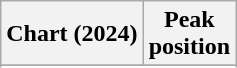<table class="wikitable sortable plainrowheaders" style="text-align:center">
<tr>
<th scope="col">Chart (2024)</th>
<th scope="col">Peak<br>position</th>
</tr>
<tr>
</tr>
<tr>
</tr>
</table>
